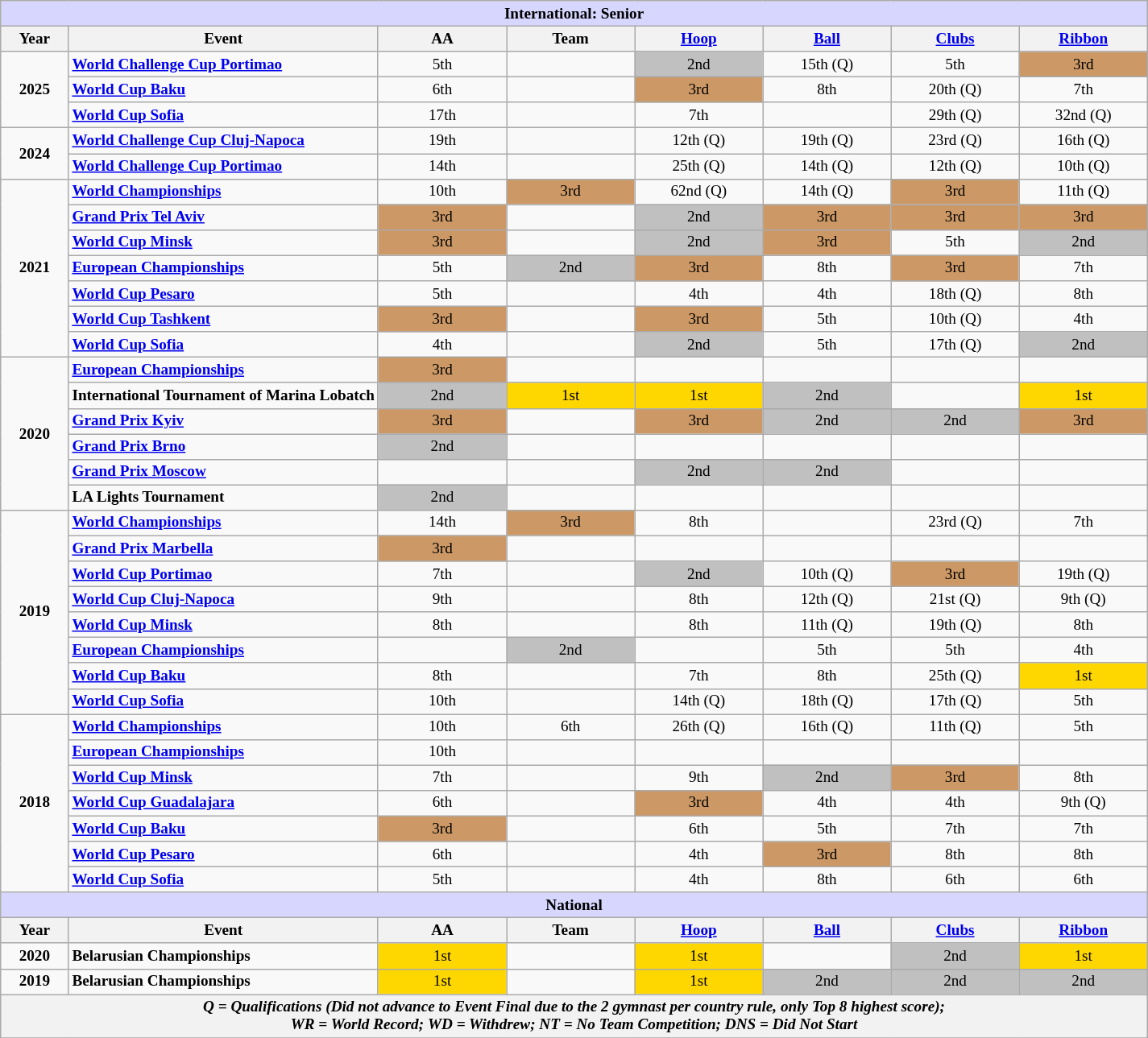<table class="wikitable" style="text-align:center; font-size: 80%;">
<tr>
<th align=center colspan=8 style="background-color: #D6D6FF; "><strong>International: Senior</strong></th>
</tr>
<tr>
<th>Year</th>
<th>Event</th>
<th width=100px>AA</th>
<th width=100px>Team</th>
<th width=100px><a href='#'>Hoop</a></th>
<th width=100px><a href='#'>Ball</a></th>
<th width=100px><a href='#'>Clubs</a></th>
<th width=100px><a href='#'>Ribbon</a></th>
</tr>
<tr>
<td rowspan="3"><strong>2025</strong></td>
<td align=left><strong><a href='#'>World Challenge Cup Portimao</a></strong></td>
<td>5th</td>
<td></td>
<td bgcolor=silver>2nd</td>
<td>15th (Q)</td>
<td>5th</td>
<td bgcolor=CC9966>3rd</td>
</tr>
<tr>
<td align=left><strong><a href='#'>World Cup Baku</a></strong></td>
<td>6th</td>
<td></td>
<td bgcolor=CC9966>3rd</td>
<td>8th</td>
<td>20th (Q)</td>
<td>7th</td>
</tr>
<tr>
<td align=left><strong><a href='#'>World Cup Sofia</a></strong></td>
<td>17th</td>
<td></td>
<td>7th</td>
<td></td>
<td>29th (Q)</td>
<td>32nd (Q)</td>
</tr>
<tr>
<td rowspan="2"><strong>2024</strong></td>
<td align=left><strong><a href='#'>World Challenge Cup Cluj-Napoca</a></strong></td>
<td>19th</td>
<td></td>
<td>12th (Q)</td>
<td>19th (Q)</td>
<td>23rd (Q)</td>
<td>16th (Q)</td>
</tr>
<tr>
<td align=left><strong><a href='#'>World Challenge Cup Portimao</a></strong></td>
<td>14th</td>
<td></td>
<td>25th (Q)</td>
<td>14th (Q)</td>
<td>12th (Q)</td>
<td>10th (Q)</td>
</tr>
<tr>
<td rowspan="7"><strong>2021</strong></td>
<td align=left><strong><a href='#'>World Championships</a></strong></td>
<td>10th</td>
<td bgcolor=CC9966>3rd</td>
<td>62nd (Q)</td>
<td>14th (Q)</td>
<td bgcolor=CC9966>3rd</td>
<td>11th (Q)</td>
</tr>
<tr>
<td align=left><strong><a href='#'>Grand Prix Tel Aviv</a></strong></td>
<td bgcolor=CC9966>3rd</td>
<td></td>
<td bgcolor=silver>2nd</td>
<td bgcolor=CC9966>3rd</td>
<td bgcolor=CC9966>3rd</td>
<td bgcolor=CC9966>3rd</td>
</tr>
<tr>
<td align=left><strong><a href='#'>World Cup Minsk</a></strong></td>
<td bgcolor=CC9966>3rd</td>
<td></td>
<td bgcolor=silver>2nd</td>
<td bgcolor=CC9966>3rd</td>
<td>5th</td>
<td bgcolor=silver>2nd</td>
</tr>
<tr>
<td align="left"><strong><a href='#'>European Championships</a></strong></td>
<td>5th</td>
<td bgcolor=silver>2nd</td>
<td bgcolor=CC9966>3rd</td>
<td>8th</td>
<td bgcolor=CC9966>3rd</td>
<td>7th</td>
</tr>
<tr>
<td align=left><strong><a href='#'>World Cup Pesaro</a></strong></td>
<td>5th</td>
<td></td>
<td>4th</td>
<td>4th</td>
<td>18th (Q)</td>
<td>8th</td>
</tr>
<tr>
<td align="left"><strong><a href='#'>World Cup Tashkent</a></strong></td>
<td bgcolor=CC9966>3rd</td>
<td></td>
<td bgcolor=CC9966>3rd</td>
<td>5th</td>
<td>10th (Q)</td>
<td>4th</td>
</tr>
<tr>
<td align="left"><strong><a href='#'>World Cup Sofia</a></strong></td>
<td>4th</td>
<td></td>
<td bgcolor=silver>2nd</td>
<td>5th</td>
<td>17th (Q)</td>
<td bgcolor=silver>2nd</td>
</tr>
<tr>
<td rowspan="6"><strong>2020</strong></td>
<td align=left><strong><a href='#'>European Championships</a></strong></td>
<td bgcolor=CC9966>3rd</td>
<td></td>
<td></td>
<td></td>
<td></td>
<td></td>
</tr>
<tr>
<td align=left><strong>International Tournament of Marina Lobatch</strong></td>
<td bgcolor=silver>2nd</td>
<td bgcolor=gold>1st</td>
<td bgcolor=gold>1st</td>
<td bgcolor=silver>2nd</td>
<td></td>
<td bgcolor=gold>1st</td>
</tr>
<tr>
<td align=left><strong><a href='#'>Grand Prix Kyiv</a></strong></td>
<td bgcolor=CC9966>3rd</td>
<td></td>
<td bgcolor=CC9966>3rd</td>
<td bgcolor=silver>2nd</td>
<td bgcolor=silver>2nd</td>
<td bgcolor=CC9966>3rd</td>
</tr>
<tr>
<td align=left><strong><a href='#'>Grand Prix Brno</a></strong></td>
<td bgcolor=silver>2nd</td>
<td></td>
<td></td>
<td></td>
<td></td>
<td></td>
</tr>
<tr>
<td align="left"><strong><a href='#'>Grand Prix Moscow</a></strong></td>
<td></td>
<td></td>
<td bgcolor=silver>2nd</td>
<td bgcolor=silver>2nd</td>
<td></td>
<td></td>
</tr>
<tr>
<td align=left><strong>LA Lights Tournament</strong></td>
<td bgcolor=silver>2nd</td>
<td></td>
<td></td>
<td></td>
<td></td>
<td></td>
</tr>
<tr>
<td rowspan="8"><strong>2019</strong></td>
<td align=left><strong><a href='#'>World Championships</a></strong></td>
<td>14th</td>
<td bgcolor=CC9966>3rd</td>
<td>8th</td>
<td></td>
<td>23rd (Q)</td>
<td>7th</td>
</tr>
<tr>
<td align="left"><strong><a href='#'>Grand Prix Marbella</a></strong></td>
<td bgcolor=CC9966>3rd</td>
<td></td>
<td></td>
<td></td>
<td></td>
<td></td>
</tr>
<tr>
<td align="left"><strong><a href='#'>World Cup Portimao</a></strong></td>
<td>7th</td>
<td></td>
<td bgcolor=silver>2nd</td>
<td>10th (Q)</td>
<td bgcolor=CC9966>3rd</td>
<td>19th (Q)</td>
</tr>
<tr>
<td align="left"><strong><a href='#'>World Cup Cluj-Napoca</a></strong></td>
<td>9th</td>
<td></td>
<td>8th</td>
<td>12th (Q)</td>
<td>21st (Q)</td>
<td>9th (Q)</td>
</tr>
<tr>
<td align="left"><strong><a href='#'>World Cup Minsk</a></strong></td>
<td>8th</td>
<td></td>
<td>8th</td>
<td>11th (Q)</td>
<td>19th (Q)</td>
<td>8th</td>
</tr>
<tr>
<td align=left><strong><a href='#'>European Championships</a></strong></td>
<td></td>
<td bgcolor=silver>2nd</td>
<td></td>
<td>5th</td>
<td>5th</td>
<td>4th</td>
</tr>
<tr>
<td align="left"><strong><a href='#'>World Cup Baku</a></strong></td>
<td>8th</td>
<td></td>
<td>7th</td>
<td>8th</td>
<td>25th (Q)</td>
<td bgcolor=gold>1st</td>
</tr>
<tr>
<td align="left"><strong><a href='#'>World Cup Sofia</a></strong></td>
<td>10th</td>
<td></td>
<td>14th (Q)</td>
<td>18th (Q)</td>
<td>17th (Q)</td>
<td>5th</td>
</tr>
<tr>
<td rowspan="7"><strong>2018</strong></td>
<td align=left><strong><a href='#'>World Championships</a></strong></td>
<td>10th</td>
<td>6th</td>
<td>26th (Q)</td>
<td>16th (Q)</td>
<td>11th (Q)</td>
<td>5th</td>
</tr>
<tr>
<td align=left><strong><a href='#'>European Championships</a></strong></td>
<td>10th</td>
<td></td>
<td></td>
<td></td>
<td></td>
<td></td>
</tr>
<tr>
<td align="left"><strong><a href='#'>World Cup Minsk</a></strong></td>
<td>7th</td>
<td></td>
<td>9th</td>
<td bgcolor=silver>2nd</td>
<td bgcolor=CC9966>3rd</td>
<td>8th</td>
</tr>
<tr>
<td align="left"><strong><a href='#'>World Cup Guadalajara</a></strong></td>
<td>6th</td>
<td></td>
<td bgcolor=CC9966>3rd</td>
<td>4th</td>
<td>4th</td>
<td>9th (Q)</td>
</tr>
<tr>
<td align="left"><strong><a href='#'>World Cup Baku</a></strong></td>
<td bgcolor=CC9966>3rd</td>
<td></td>
<td>6th</td>
<td>5th</td>
<td>7th</td>
<td>7th</td>
</tr>
<tr>
<td align="left"><strong><a href='#'>World Cup Pesaro</a></strong></td>
<td>6th</td>
<td></td>
<td>4th</td>
<td bgcolor=CC9966>3rd</td>
<td>8th</td>
<td>8th</td>
</tr>
<tr>
<td align="left"><strong><a href='#'>World Cup Sofia</a></strong></td>
<td>5th</td>
<td></td>
<td>4th</td>
<td>8th</td>
<td>6th</td>
<td>6th</td>
</tr>
<tr>
<th align=center colspan=8 style="background-color: #D6D6FF; "><strong>National</strong></th>
</tr>
<tr>
<th>Year</th>
<th>Event</th>
<th width=100px>AA</th>
<th width=100px>Team</th>
<th width=100px><a href='#'>Hoop</a></th>
<th width=100px><a href='#'>Ball</a></th>
<th width=100px><a href='#'>Clubs</a></th>
<th width=100px><a href='#'>Ribbon</a></th>
</tr>
<tr>
<td rowspan="1" width=50px><strong>2020</strong></td>
<td align=left><strong>Belarusian Championships</strong></td>
<td bgcolor=gold>1st</td>
<td></td>
<td bgcolor=gold>1st</td>
<td></td>
<td bgcolor=silver>2nd</td>
<td bgcolor=gold>1st</td>
</tr>
<tr>
<td rowspan="1" width=50px><strong>2019</strong></td>
<td align=left><strong>Belarusian Championships</strong></td>
<td bgcolor=gold>1st</td>
<td></td>
<td bgcolor=gold>1st</td>
<td bgcolor=silver>2nd</td>
<td bgcolor=silver>2nd</td>
<td bgcolor=silver>2nd</td>
</tr>
<tr>
<th align=center colspan=8><em>Q = Qualifications (Did not advance to Event Final due to the 2 gymnast per country rule, only Top 8 highest score);</em> <br> <em>WR = World Record;</em> <em>WD = Withdrew;</em>  <em>NT = No Team Competition;</em> <em>DNS = Did Not Start</em></th>
</tr>
<tr>
</tr>
</table>
